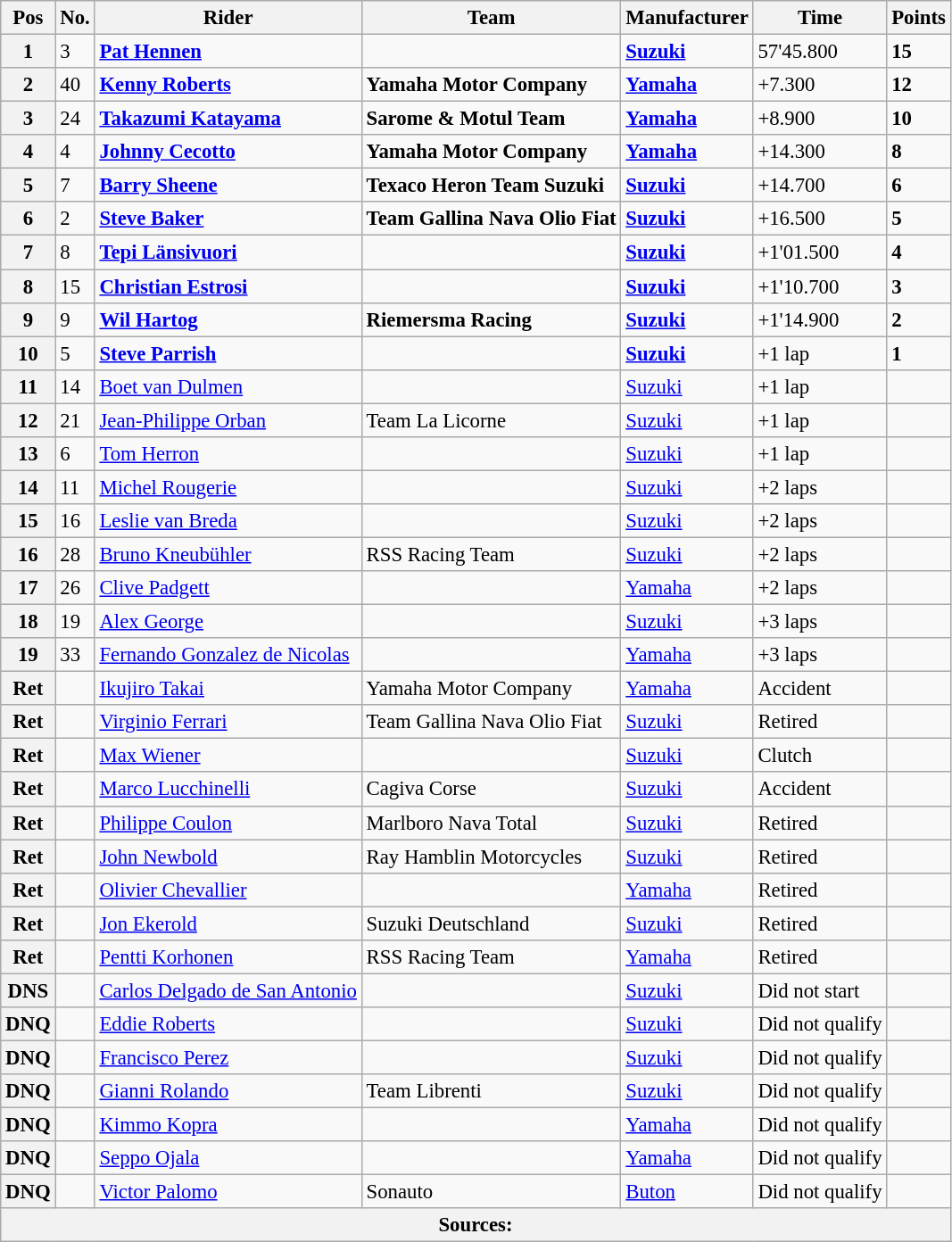<table class="wikitable" style="font-size: 95%;">
<tr>
<th>Pos</th>
<th>No.</th>
<th>Rider</th>
<th>Team</th>
<th>Manufacturer</th>
<th>Time</th>
<th>Points</th>
</tr>
<tr>
<th>1</th>
<td>3</td>
<td> <strong><a href='#'>Pat Hennen</a></strong></td>
<td></td>
<td><strong><a href='#'>Suzuki</a></strong></td>
<td>57'45.800</td>
<td><strong>15</strong></td>
</tr>
<tr>
<th>2</th>
<td>40</td>
<td> <strong><a href='#'>Kenny Roberts</a></strong></td>
<td><strong>Yamaha Motor Company</strong></td>
<td><strong><a href='#'>Yamaha</a></strong></td>
<td>+7.300</td>
<td><strong>12</strong></td>
</tr>
<tr>
<th>3</th>
<td>24</td>
<td> <strong><a href='#'>Takazumi Katayama</a></strong></td>
<td><strong>Sarome & Motul Team</strong></td>
<td><strong><a href='#'>Yamaha</a></strong></td>
<td>+8.900</td>
<td><strong>10</strong></td>
</tr>
<tr>
<th>4</th>
<td>4</td>
<td> <strong><a href='#'>Johnny Cecotto</a></strong></td>
<td><strong>Yamaha Motor Company</strong></td>
<td><strong><a href='#'>Yamaha</a></strong></td>
<td>+14.300</td>
<td><strong>8</strong></td>
</tr>
<tr>
<th>5</th>
<td>7</td>
<td> <strong><a href='#'>Barry Sheene</a></strong></td>
<td><strong>Texaco Heron Team Suzuki</strong></td>
<td><strong><a href='#'>Suzuki</a></strong></td>
<td>+14.700</td>
<td><strong>6</strong></td>
</tr>
<tr>
<th>6</th>
<td>2</td>
<td> <strong><a href='#'>Steve Baker</a></strong></td>
<td><strong>Team Gallina Nava Olio Fiat</strong></td>
<td><strong><a href='#'>Suzuki</a></strong></td>
<td>+16.500</td>
<td><strong>5</strong></td>
</tr>
<tr>
<th>7</th>
<td>8</td>
<td> <strong><a href='#'>Tepi Länsivuori</a></strong></td>
<td></td>
<td><strong><a href='#'>Suzuki</a></strong></td>
<td>+1'01.500</td>
<td><strong>4</strong></td>
</tr>
<tr>
<th>8</th>
<td>15</td>
<td> <strong><a href='#'>Christian Estrosi</a></strong></td>
<td></td>
<td><strong><a href='#'>Suzuki</a></strong></td>
<td>+1'10.700</td>
<td><strong>3</strong></td>
</tr>
<tr>
<th>9</th>
<td>9</td>
<td> <strong><a href='#'>Wil Hartog</a></strong></td>
<td><strong>Riemersma Racing</strong></td>
<td><strong><a href='#'>Suzuki</a></strong></td>
<td>+1'14.900</td>
<td><strong>2</strong></td>
</tr>
<tr>
<th>10</th>
<td>5</td>
<td> <strong><a href='#'>Steve Parrish</a></strong></td>
<td></td>
<td><strong><a href='#'>Suzuki</a></strong></td>
<td>+1 lap</td>
<td><strong>1</strong></td>
</tr>
<tr>
<th>11</th>
<td>14</td>
<td> <a href='#'>Boet van Dulmen</a></td>
<td></td>
<td><a href='#'>Suzuki</a></td>
<td>+1 lap</td>
<td></td>
</tr>
<tr>
<th>12</th>
<td>21</td>
<td> <a href='#'>Jean-Philippe Orban</a></td>
<td>Team La Licorne</td>
<td><a href='#'>Suzuki</a></td>
<td>+1 lap</td>
<td></td>
</tr>
<tr>
<th>13</th>
<td>6</td>
<td> <a href='#'>Tom Herron</a></td>
<td></td>
<td><a href='#'>Suzuki</a></td>
<td>+1 lap</td>
<td></td>
</tr>
<tr>
<th>14</th>
<td>11</td>
<td> <a href='#'>Michel Rougerie</a></td>
<td></td>
<td><a href='#'>Suzuki</a></td>
<td>+2 laps</td>
<td></td>
</tr>
<tr>
<th>15</th>
<td>16</td>
<td> <a href='#'>Leslie van Breda</a></td>
<td></td>
<td><a href='#'>Suzuki</a></td>
<td>+2 laps</td>
<td></td>
</tr>
<tr>
<th>16</th>
<td>28</td>
<td> <a href='#'>Bruno Kneubühler</a></td>
<td>RSS Racing Team</td>
<td><a href='#'>Suzuki</a></td>
<td>+2 laps</td>
<td></td>
</tr>
<tr>
<th>17</th>
<td>26</td>
<td> <a href='#'>Clive Padgett</a></td>
<td></td>
<td><a href='#'>Yamaha</a></td>
<td>+2 laps</td>
<td></td>
</tr>
<tr>
<th>18</th>
<td>19</td>
<td> <a href='#'>Alex George</a></td>
<td></td>
<td><a href='#'>Suzuki</a></td>
<td>+3 laps</td>
<td></td>
</tr>
<tr>
<th>19</th>
<td>33</td>
<td> <a href='#'>Fernando Gonzalez de Nicolas</a></td>
<td></td>
<td><a href='#'>Yamaha</a></td>
<td>+3 laps</td>
<td></td>
</tr>
<tr>
<th>Ret</th>
<td></td>
<td> <a href='#'>Ikujiro Takai</a></td>
<td>Yamaha Motor Company</td>
<td><a href='#'>Yamaha</a></td>
<td>Accident</td>
<td></td>
</tr>
<tr>
<th>Ret</th>
<td></td>
<td> <a href='#'>Virginio Ferrari</a></td>
<td>Team Gallina Nava Olio Fiat</td>
<td><a href='#'>Suzuki</a></td>
<td>Retired</td>
<td></td>
</tr>
<tr>
<th>Ret</th>
<td></td>
<td> <a href='#'>Max Wiener</a></td>
<td></td>
<td><a href='#'>Suzuki</a></td>
<td>Clutch</td>
<td></td>
</tr>
<tr>
<th>Ret</th>
<td></td>
<td> <a href='#'>Marco Lucchinelli</a></td>
<td>Cagiva Corse</td>
<td><a href='#'>Suzuki</a></td>
<td>Accident</td>
<td></td>
</tr>
<tr>
<th>Ret</th>
<td></td>
<td> <a href='#'>Philippe Coulon</a></td>
<td>Marlboro Nava Total</td>
<td><a href='#'>Suzuki</a></td>
<td>Retired</td>
<td></td>
</tr>
<tr>
<th>Ret</th>
<td></td>
<td> <a href='#'>John Newbold</a></td>
<td>Ray Hamblin Motorcycles</td>
<td><a href='#'>Suzuki</a></td>
<td>Retired</td>
<td></td>
</tr>
<tr>
<th>Ret</th>
<td></td>
<td> <a href='#'>Olivier Chevallier</a></td>
<td></td>
<td><a href='#'>Yamaha</a></td>
<td>Retired</td>
<td></td>
</tr>
<tr>
<th>Ret</th>
<td></td>
<td> <a href='#'>Jon Ekerold</a></td>
<td>Suzuki Deutschland</td>
<td><a href='#'>Suzuki</a></td>
<td>Retired</td>
<td></td>
</tr>
<tr>
<th>Ret</th>
<td></td>
<td> <a href='#'>Pentti Korhonen</a></td>
<td>RSS Racing Team</td>
<td><a href='#'>Yamaha</a></td>
<td>Retired</td>
<td></td>
</tr>
<tr>
<th>DNS</th>
<td></td>
<td> <a href='#'>Carlos Delgado de San Antonio</a></td>
<td></td>
<td><a href='#'>Suzuki</a></td>
<td>Did not start</td>
<td></td>
</tr>
<tr>
<th>DNQ</th>
<td></td>
<td> <a href='#'>Eddie Roberts</a></td>
<td></td>
<td><a href='#'>Suzuki</a></td>
<td>Did not qualify</td>
<td></td>
</tr>
<tr>
<th>DNQ</th>
<td></td>
<td> <a href='#'>Francisco Perez</a></td>
<td></td>
<td><a href='#'>Suzuki</a></td>
<td>Did not qualify</td>
<td></td>
</tr>
<tr>
<th>DNQ</th>
<td></td>
<td> <a href='#'>Gianni Rolando</a></td>
<td>Team Librenti</td>
<td><a href='#'>Suzuki</a></td>
<td>Did not qualify</td>
<td></td>
</tr>
<tr>
<th>DNQ</th>
<td></td>
<td> <a href='#'>Kimmo Kopra</a></td>
<td></td>
<td><a href='#'>Yamaha</a></td>
<td>Did not qualify</td>
<td></td>
</tr>
<tr>
<th>DNQ</th>
<td></td>
<td> <a href='#'>Seppo Ojala</a></td>
<td></td>
<td><a href='#'>Yamaha</a></td>
<td>Did not qualify</td>
<td></td>
</tr>
<tr>
<th>DNQ</th>
<td></td>
<td> <a href='#'>Victor Palomo</a></td>
<td>Sonauto</td>
<td><a href='#'>Buton</a></td>
<td>Did not qualify</td>
<td></td>
</tr>
<tr>
<th colspan=8>Sources: </th>
</tr>
</table>
